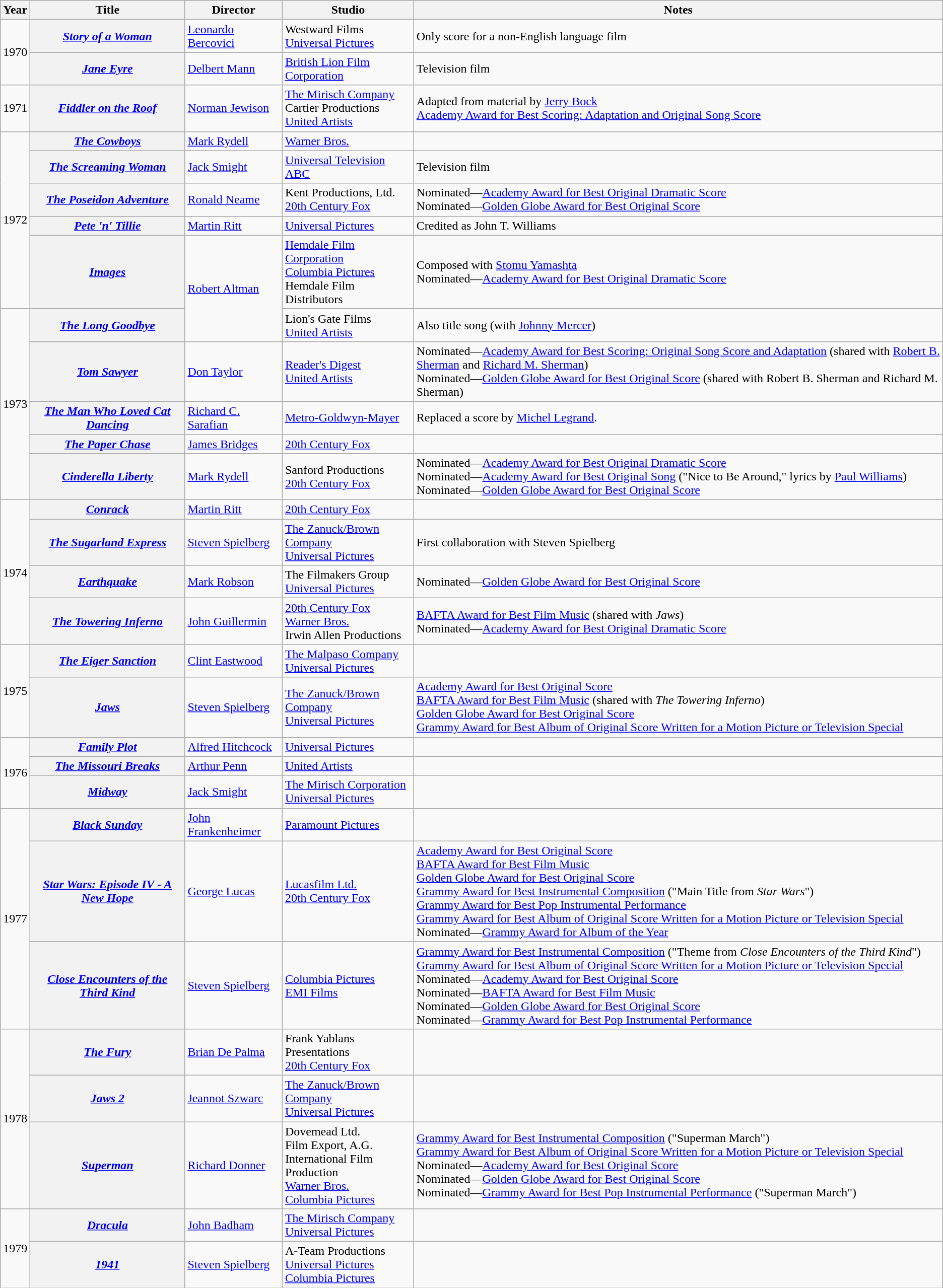<table class="wikitable sortable">
<tr>
<th>Year</th>
<th>Title</th>
<th>Director</th>
<th>Studio</th>
<th>Notes</th>
</tr>
<tr>
<td rowspan="2">1970</td>
<th><em><a href='#'>Story of a Woman</a></em></th>
<td><a href='#'>Leonardo Bercovici</a></td>
<td>Westward Films<br><a href='#'>Universal Pictures</a></td>
<td>Only score for a non-English language film</td>
</tr>
<tr>
<th><em><a href='#'>Jane Eyre</a></em></th>
<td><a href='#'>Delbert Mann</a></td>
<td><a href='#'>British Lion Film Corporation</a></td>
<td>Television film</td>
</tr>
<tr>
<td>1971</td>
<th><em><a href='#'>Fiddler on the Roof</a></em></th>
<td><a href='#'>Norman Jewison</a></td>
<td><a href='#'>The Mirisch Company</a><br>Cartier Productions<br><a href='#'>United Artists</a></td>
<td>Adapted from material by <a href='#'>Jerry Bock</a><br><a href='#'>Academy Award for Best Scoring: Adaptation and Original Song Score</a></td>
</tr>
<tr>
<td rowspan="5">1972</td>
<th><em><a href='#'>The Cowboys</a></em></th>
<td><a href='#'>Mark Rydell</a></td>
<td><a href='#'>Warner Bros.</a></td>
<td></td>
</tr>
<tr>
<th><em><a href='#'>The Screaming Woman</a></em></th>
<td><a href='#'>Jack Smight</a></td>
<td><a href='#'>Universal Television</a><br><a href='#'>ABC</a></td>
<td>Television film</td>
</tr>
<tr>
<th><em><a href='#'>The Poseidon Adventure</a></em></th>
<td><a href='#'>Ronald Neame</a></td>
<td>Kent Productions, Ltd.<br><a href='#'>20th Century Fox</a></td>
<td>Nominated—<a href='#'>Academy Award for Best Original Dramatic Score</a><br>Nominated—<a href='#'>Golden Globe Award for Best Original Score</a></td>
</tr>
<tr>
<th><em><a href='#'>Pete 'n' Tillie</a></em></th>
<td><a href='#'>Martin Ritt</a></td>
<td><a href='#'>Universal Pictures</a></td>
<td>Credited as John T. Williams</td>
</tr>
<tr>
<th><em><a href='#'>Images</a></em></th>
<td rowspan="2"><a href='#'>Robert Altman</a></td>
<td><a href='#'>Hemdale Film Corporation</a><br><a href='#'>Columbia Pictures</a> <br>Hemdale Film Distributors </td>
<td>Composed with <a href='#'>Stomu Yamashta</a><br>Nominated—<a href='#'>Academy Award for Best Original Dramatic Score</a></td>
</tr>
<tr>
<td rowspan="5">1973</td>
<th><em><a href='#'>The Long Goodbye</a></em></th>
<td>Lion's Gate Films<br><a href='#'>United Artists</a></td>
<td>Also title song (with <a href='#'>Johnny Mercer</a>)</td>
</tr>
<tr>
<th><em><a href='#'>Tom Sawyer</a></em></th>
<td><a href='#'>Don Taylor</a></td>
<td><a href='#'>Reader's Digest</a><br><a href='#'>United Artists</a></td>
<td>Nominated—<a href='#'>Academy Award for Best Scoring: Original Song Score and Adaptation</a> (shared with <a href='#'>Robert B. Sherman</a> and <a href='#'>Richard M. Sherman</a>)<br>Nominated—<a href='#'>Golden Globe Award for Best Original Score</a> (shared with Robert B. Sherman and Richard M. Sherman)</td>
</tr>
<tr>
<th><em><a href='#'>The Man Who Loved Cat Dancing</a></em></th>
<td><a href='#'>Richard C. Sarafian</a></td>
<td><a href='#'>Metro-Goldwyn-Mayer</a></td>
<td>Replaced a score by <a href='#'>Michel Legrand</a>.</td>
</tr>
<tr>
<th><em><a href='#'>The Paper Chase</a></em></th>
<td><a href='#'>James Bridges</a></td>
<td><a href='#'>20th Century Fox</a></td>
<td></td>
</tr>
<tr>
<th><em><a href='#'>Cinderella Liberty</a></em></th>
<td><a href='#'>Mark Rydell</a></td>
<td>Sanford Productions<br><a href='#'>20th Century Fox</a></td>
<td>Nominated—<a href='#'>Academy Award for Best Original Dramatic Score</a><br>Nominated—<a href='#'>Academy Award for Best Original Song</a> ("Nice to Be Around," lyrics by <a href='#'>Paul Williams</a>)<br>Nominated—<a href='#'>Golden Globe Award for Best Original Score</a></td>
</tr>
<tr>
<td rowspan="4">1974</td>
<th><em><a href='#'>Conrack</a></em></th>
<td><a href='#'>Martin Ritt</a></td>
<td><a href='#'>20th Century Fox</a></td>
<td></td>
</tr>
<tr>
<th><em><a href='#'>The Sugarland Express</a></em></th>
<td><a href='#'>Steven Spielberg</a></td>
<td><a href='#'>The Zanuck/Brown Company</a><br><a href='#'>Universal Pictures</a></td>
<td>First collaboration with Steven Spielberg</td>
</tr>
<tr>
<th><em><a href='#'>Earthquake</a></em></th>
<td><a href='#'>Mark Robson</a></td>
<td>The Filmakers Group<br><a href='#'>Universal Pictures</a></td>
<td>Nominated—<a href='#'>Golden Globe Award for Best Original Score</a></td>
</tr>
<tr>
<th><em><a href='#'>The Towering Inferno</a></em></th>
<td><a href='#'>John Guillermin</a></td>
<td><a href='#'>20th Century Fox</a><br><a href='#'>Warner Bros.</a><br>Irwin Allen Productions</td>
<td><a href='#'>BAFTA Award for Best Film Music</a> (shared with <em>Jaws</em>)<br>Nominated—<a href='#'>Academy Award for Best Original Dramatic Score</a></td>
</tr>
<tr>
<td rowspan="2">1975</td>
<th><em><a href='#'>The Eiger Sanction</a></em></th>
<td><a href='#'>Clint Eastwood</a></td>
<td><a href='#'>The Malpaso Company</a><br><a href='#'>Universal Pictures</a></td>
<td></td>
</tr>
<tr>
<th><em><a href='#'>Jaws</a></em></th>
<td><a href='#'>Steven Spielberg</a></td>
<td><a href='#'>The Zanuck/Brown Company</a><br><a href='#'>Universal Pictures</a></td>
<td><a href='#'>Academy Award for Best Original Score</a><br><a href='#'>BAFTA Award for Best Film Music</a> (shared with <em>The Towering Inferno</em>)<br><a href='#'>Golden Globe Award for Best Original Score</a><br><a href='#'>Grammy Award for Best Album of Original Score Written for a Motion Picture or Television Special</a></td>
</tr>
<tr>
<td rowspan="3">1976</td>
<th><em><a href='#'>Family Plot</a></em></th>
<td><a href='#'>Alfred Hitchcock</a></td>
<td><a href='#'>Universal Pictures</a></td>
<td></td>
</tr>
<tr>
<th><em><a href='#'>The Missouri Breaks</a></em></th>
<td><a href='#'>Arthur Penn</a></td>
<td><a href='#'>United Artists</a></td>
<td></td>
</tr>
<tr>
<th><em><a href='#'>Midway</a></em></th>
<td><a href='#'>Jack Smight</a></td>
<td><a href='#'>The Mirisch Corporation</a><br><a href='#'>Universal Pictures</a></td>
<td></td>
</tr>
<tr>
<td rowspan="3">1977</td>
<th><em><a href='#'>Black Sunday</a></em></th>
<td><a href='#'>John Frankenheimer</a></td>
<td><a href='#'>Paramount Pictures</a></td>
<td></td>
</tr>
<tr>
<th><em><a href='#'>Star Wars: Episode IV - A New Hope</a></em></th>
<td><a href='#'>George Lucas</a></td>
<td><a href='#'>Lucasfilm Ltd.</a><br><a href='#'>20th Century Fox</a></td>
<td><a href='#'>Academy Award for Best Original Score</a><br><a href='#'>BAFTA Award for Best Film Music</a><br><a href='#'>Golden Globe Award for Best Original Score</a><br><a href='#'>Grammy Award for Best Instrumental Composition</a> ("Main Title from <em>Star Wars</em>")<br><a href='#'>Grammy Award for Best Pop Instrumental Performance</a><br><a href='#'>Grammy Award for Best Album of Original Score Written for a Motion Picture or Television Special</a><br>Nominated—<a href='#'>Grammy Award for Album of the Year</a></td>
</tr>
<tr>
<th><em><a href='#'>Close Encounters of the Third Kind</a></em></th>
<td><a href='#'>Steven Spielberg</a></td>
<td><a href='#'>Columbia Pictures</a><br><a href='#'>EMI Films</a></td>
<td><a href='#'>Grammy Award for Best Instrumental Composition</a> ("Theme from <em>Close Encounters of the Third Kind</em>")<br><a href='#'>Grammy Award for Best Album of Original Score Written for a Motion Picture or Television Special</a><br>Nominated—<a href='#'>Academy Award for Best Original Score</a><br>Nominated—<a href='#'>BAFTA Award for Best Film Music</a><br>Nominated—<a href='#'>Golden Globe Award for Best Original Score</a><br>Nominated—<a href='#'>Grammy Award for Best Pop Instrumental Performance</a></td>
</tr>
<tr>
<td rowspan="3">1978</td>
<th><em><a href='#'>The Fury</a></em></th>
<td><a href='#'>Brian De Palma</a></td>
<td>Frank Yablans Presentations<br><a href='#'>20th Century Fox</a></td>
<td></td>
</tr>
<tr>
<th><em><a href='#'>Jaws 2</a></em></th>
<td><a href='#'>Jeannot Szwarc</a></td>
<td><a href='#'>The Zanuck/Brown Company</a><br><a href='#'>Universal Pictures</a></td>
<td></td>
</tr>
<tr>
<th><em><a href='#'>Superman</a></em></th>
<td><a href='#'>Richard Donner</a></td>
<td>Dovemead Ltd.<br>Film Export, A.G.<br>International Film Production<br><a href='#'>Warner Bros.</a><br><a href='#'>Columbia Pictures</a></td>
<td><a href='#'>Grammy Award for Best Instrumental Composition</a> ("Superman March")<br><a href='#'>Grammy Award for Best Album of Original Score Written for a Motion Picture or Television Special</a><br>Nominated—<a href='#'>Academy Award for Best Original Score</a><br>Nominated—<a href='#'>Golden Globe Award for Best Original Score</a><br>Nominated—<a href='#'>Grammy Award for Best Pop Instrumental Performance</a> ("Superman March")</td>
</tr>
<tr>
<td rowspan="2">1979</td>
<th><em><a href='#'>Dracula</a></em></th>
<td><a href='#'>John Badham</a></td>
<td><a href='#'>The Mirisch Company</a><br><a href='#'>Universal Pictures</a></td>
<td></td>
</tr>
<tr>
<th><em><a href='#'>1941</a></em></th>
<td><a href='#'>Steven Spielberg</a></td>
<td>A-Team Productions<br><a href='#'>Universal Pictures</a> <br><a href='#'>Columbia Pictures</a> </td>
<td></td>
</tr>
</table>
